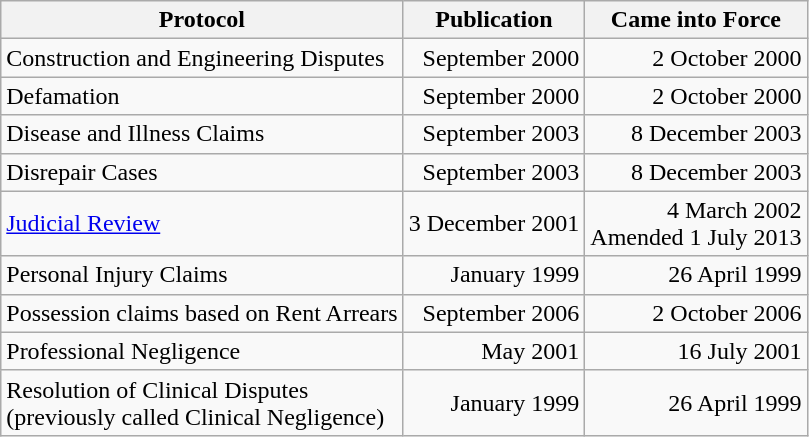<table class="wikitable">
<tr>
<th>Protocol</th>
<th>Publication</th>
<th>Came into Force</th>
</tr>
<tr>
<td align="left">Construction and Engineering Disputes</td>
<td align="right">September 2000</td>
<td align="right">2 October 2000</td>
</tr>
<tr>
<td align="left">Defamation</td>
<td align="right">September 2000</td>
<td align="right">2 October 2000</td>
</tr>
<tr>
<td align="left">Disease and Illness Claims</td>
<td align="right">September 2003</td>
<td align="right">8 December 2003</td>
</tr>
<tr>
<td align="left">Disrepair Cases</td>
<td align="right">September 2003</td>
<td align="right">8 December 2003</td>
</tr>
<tr>
<td align="left"><a href='#'>Judicial Review</a></td>
<td align="right">3 December 2001</td>
<td align="right">4 March 2002<br>Amended 1 July 2013</td>
</tr>
<tr>
<td align="left">Personal Injury Claims</td>
<td align="right">January 1999</td>
<td align="right">26 April 1999</td>
</tr>
<tr>
<td align="left">Possession claims based on Rent Arrears</td>
<td align="right">September 2006</td>
<td align="right">2 October 2006</td>
</tr>
<tr>
<td align="left">Professional Negligence</td>
<td align="right">May 2001</td>
<td align="right">16 July 2001</td>
</tr>
<tr>
<td align="left">Resolution of Clinical Disputes<br> (previously called Clinical Negligence)</td>
<td align="right">January 1999</td>
<td align="right">26 April 1999</td>
</tr>
</table>
